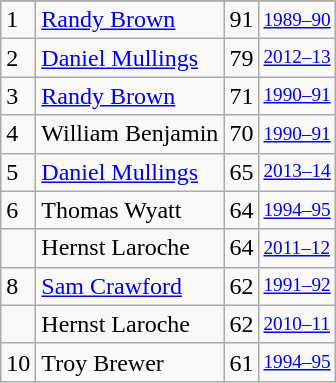<table class="wikitable">
<tr>
</tr>
<tr>
<td>1</td>
<td><a href='#'>Randy Brown</a></td>
<td>91</td>
<td style="font-size:80%;"><a href='#'>1989–90</a></td>
</tr>
<tr>
<td>2</td>
<td><a href='#'>Daniel Mullings</a></td>
<td>79</td>
<td style="font-size:80%;"><a href='#'>2012–13</a></td>
</tr>
<tr>
<td>3</td>
<td><a href='#'>Randy Brown</a></td>
<td>71</td>
<td style="font-size:80%;"><a href='#'>1990–91</a></td>
</tr>
<tr>
<td>4</td>
<td>William Benjamin</td>
<td>70</td>
<td style="font-size:80%;"><a href='#'>1990–91</a></td>
</tr>
<tr>
<td>5</td>
<td><a href='#'>Daniel Mullings</a></td>
<td>65</td>
<td style="font-size:80%;"><a href='#'>2013–14</a></td>
</tr>
<tr>
<td>6</td>
<td>Thomas Wyatt</td>
<td>64</td>
<td style="font-size:80%;"><a href='#'>1994–95</a></td>
</tr>
<tr>
<td></td>
<td>Hernst Laroche</td>
<td>64</td>
<td style="font-size:80%;"><a href='#'>2011–12</a></td>
</tr>
<tr>
<td>8</td>
<td><a href='#'>Sam Crawford</a></td>
<td>62</td>
<td style="font-size:80%;"><a href='#'>1991–92</a></td>
</tr>
<tr>
<td></td>
<td>Hernst Laroche</td>
<td>62</td>
<td style="font-size:80%;"><a href='#'>2010–11</a></td>
</tr>
<tr>
<td>10</td>
<td>Troy Brewer</td>
<td>61</td>
<td style="font-size:80%;"><a href='#'>1994–95</a></td>
</tr>
</table>
